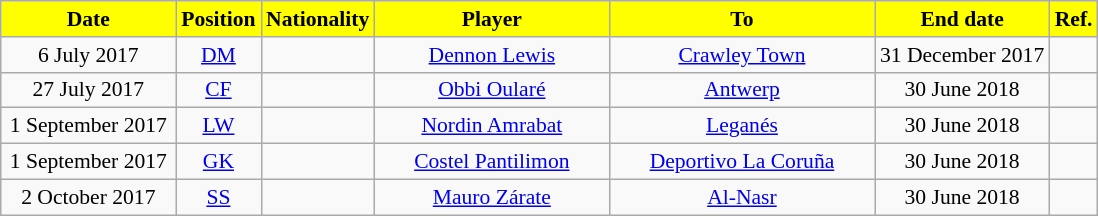<table class="wikitable"  style="text-align:center; font-size:90%;">
<tr>
<th style="background:#FFFF00; color:#000000; width:110px;">Date</th>
<th style="background:#FFFF00; color:#000000; width:50px;">Position</th>
<th style="background:#FFFF00; color:#000000; width:50px;">Nationality</th>
<th style="background:#FFFF00; color:#000000; width:150px;">Player</th>
<th style="background:#FFFF00; color:#000000; width:170px;">To</th>
<th style="background:#FFFF00; color:#000000; width:110px;">End date</th>
<th style="background:#FFFF00; color:#000000; width:25px;">Ref.</th>
</tr>
<tr>
<td>6 July 2017</td>
<td><a href='#'>DM</a></td>
<td></td>
<td><a href='#'>Dennon Lewis</a></td>
<td><a href='#'>Crawley Town</a></td>
<td>31 December 2017</td>
<td></td>
</tr>
<tr>
<td>27 July 2017</td>
<td><a href='#'>CF</a></td>
<td></td>
<td><a href='#'>Obbi Oularé</a></td>
<td><a href='#'>Antwerp</a></td>
<td>30 June 2018</td>
<td></td>
</tr>
<tr>
<td>1 September 2017</td>
<td><a href='#'>LW</a></td>
<td></td>
<td><a href='#'>Nordin Amrabat</a></td>
<td><a href='#'>Leganés</a></td>
<td>30 June 2018</td>
<td></td>
</tr>
<tr>
<td>1 September 2017</td>
<td><a href='#'>GK</a></td>
<td></td>
<td><a href='#'>Costel Pantilimon</a></td>
<td><a href='#'>Deportivo La Coruña</a></td>
<td>30 June 2018</td>
<td></td>
</tr>
<tr>
<td>2 October 2017</td>
<td><a href='#'>SS</a></td>
<td></td>
<td><a href='#'>Mauro Zárate</a></td>
<td><a href='#'>Al-Nasr</a></td>
<td>30 June 2018</td>
<td></td>
</tr>
</table>
